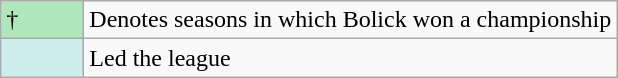<table class="wikitable">
<tr>
<td style="background:#afe6ba; width:3em;">†</td>
<td>Denotes seasons in which Bolick won a championship</td>
</tr>
<tr>
<td style="background:#CFECEC; width:1em"></td>
<td>Led the league</td>
</tr>
</table>
